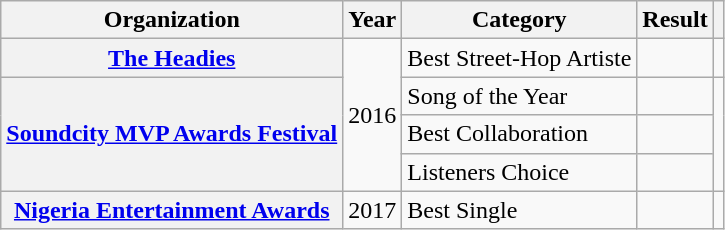<table class="wikitable sortable plainrowheaders" style="border:none; margin:0;">
<tr>
<th scope="col">Organization</th>
<th scope="col">Year</th>
<th scope="col">Category</th>
<th scope="col">Result</th>
<th class="unsortable" scope="col"></th>
</tr>
<tr>
<th scope="row"><a href='#'>The Headies</a></th>
<td rowspan=4>2016</td>
<td>Best Street-Hop Artiste</td>
<td></td>
<td style="text-align:center"></td>
</tr>
<tr>
<th scope="row" rowspan=3><a href='#'>Soundcity MVP Awards Festival</a></th>
<td>Song of the Year</td>
<td></td>
<td style="text-align:center" rowspan=3></td>
</tr>
<tr>
<td>Best Collaboration</td>
<td></td>
</tr>
<tr>
<td>Listeners Choice</td>
<td></td>
</tr>
<tr>
<th scope="row" rowspan="2"><a href='#'>Nigeria Entertainment Awards</a></th>
<td>2017</td>
<td>Best Single</td>
<td></td>
<td></td>
</tr>
</table>
